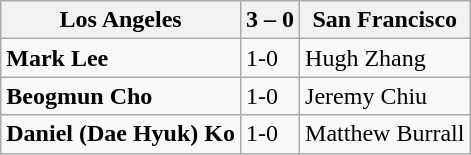<table class="wikitable">
<tr>
<th>Los Angeles</th>
<th>3 – 0</th>
<th>San Francisco</th>
</tr>
<tr>
<td><strong>Mark Lee</strong></td>
<td>1-0</td>
<td>Hugh Zhang</td>
</tr>
<tr>
<td><strong>Beogmun Cho</strong></td>
<td>1-0</td>
<td>Jeremy Chiu</td>
</tr>
<tr>
<td><strong>Daniel (Dae Hyuk) Ko</strong></td>
<td>1-0</td>
<td>Matthew Burrall</td>
</tr>
</table>
